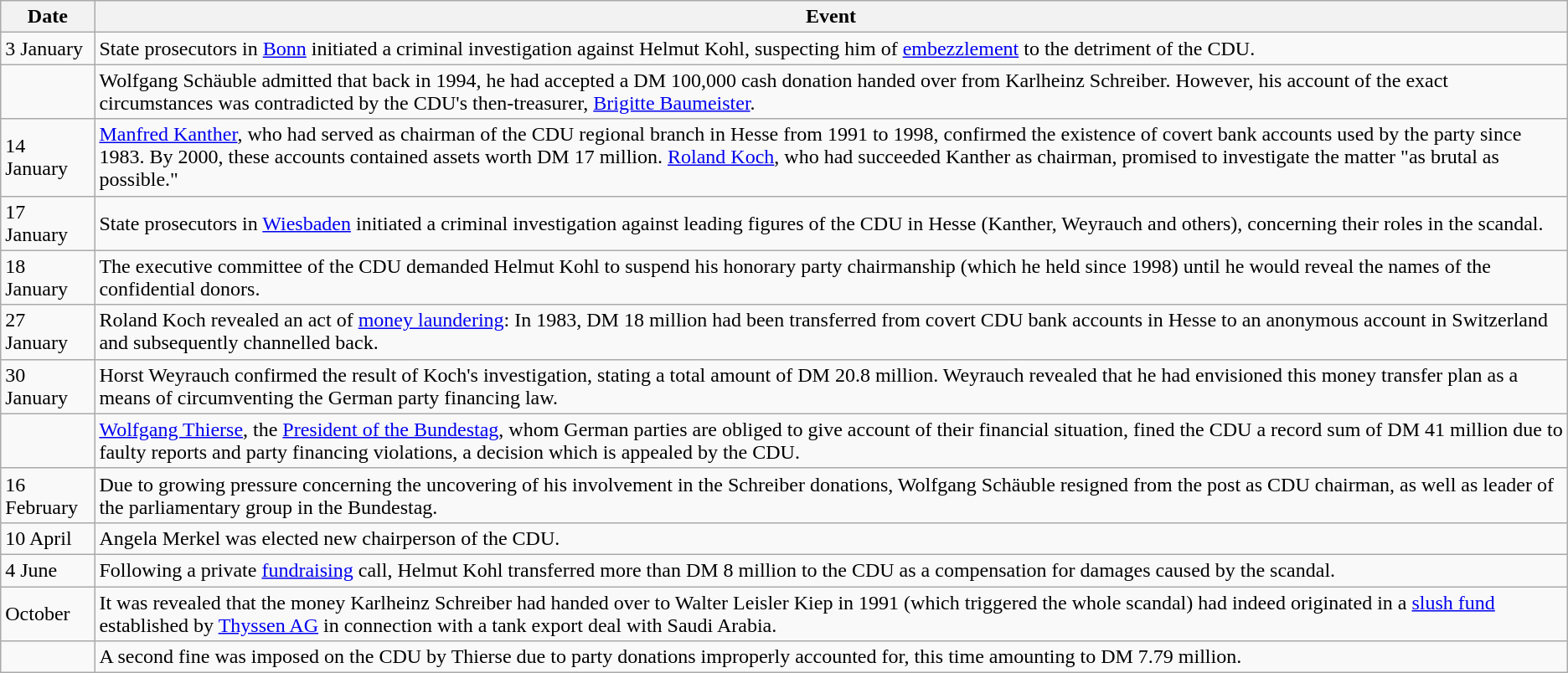<table class="wikitable">
<tr>
<th>Date</th>
<th>Event</th>
</tr>
<tr>
<td>3 January</td>
<td>State prosecutors in <a href='#'>Bonn</a> initiated a criminal investigation against Helmut Kohl, suspecting him of <a href='#'>embezzlement</a> to the detriment of the CDU.</td>
</tr>
<tr>
<td></td>
<td>Wolfgang Schäuble admitted that back in 1994, he had accepted a DM 100,000 cash donation handed over from Karlheinz Schreiber. However, his account of the exact circumstances was contradicted by the CDU's then-treasurer, <a href='#'>Brigitte Baumeister</a>.</td>
</tr>
<tr>
<td>14 January</td>
<td><a href='#'>Manfred Kanther</a>, who had served as chairman of the CDU regional branch in Hesse from 1991 to 1998, confirmed the existence of covert bank accounts used by the party since 1983. By 2000, these accounts contained assets worth DM 17 million. <a href='#'>Roland Koch</a>, who had succeeded Kanther as chairman, promised to investigate the matter "as brutal as possible."</td>
</tr>
<tr>
<td>17 January</td>
<td>State prosecutors in <a href='#'>Wiesbaden</a> initiated a criminal investigation against leading figures of the CDU in Hesse (Kanther, Weyrauch and others), concerning their roles in the scandal.</td>
</tr>
<tr>
<td>18 January</td>
<td>The executive committee of the CDU demanded Helmut Kohl to suspend his honorary party chairmanship (which he held since 1998) until he would reveal the names of the confidential donors.</td>
</tr>
<tr>
<td>27 January</td>
<td>Roland Koch revealed an act of <a href='#'>money laundering</a>: In 1983, DM 18 million had been transferred from covert CDU bank accounts in Hesse to an anonymous account in Switzerland and subsequently channelled back.</td>
</tr>
<tr>
<td>30 January</td>
<td>Horst Weyrauch confirmed the result of Koch's investigation, stating a total amount of DM 20.8 million. Weyrauch revealed that he had envisioned this money transfer plan as a means of circumventing the German party financing law.</td>
</tr>
<tr>
<td></td>
<td><a href='#'>Wolfgang Thierse</a>, the <a href='#'>President of the Bundestag</a>, whom German parties are obliged to give account of their financial situation, fined the CDU a record sum of DM 41 million due to faulty reports and party financing violations, a decision which is appealed by the CDU.</td>
</tr>
<tr>
<td>16 February</td>
<td>Due to growing pressure concerning the uncovering of his involvement in the Schreiber donations, Wolfgang Schäuble resigned from the post as CDU chairman, as well as leader of the parliamentary group in the Bundestag.</td>
</tr>
<tr>
<td>10 April</td>
<td>Angela Merkel was elected new chairperson of the CDU.</td>
</tr>
<tr>
<td>4 June</td>
<td>Following a private <a href='#'>fundraising</a> call, Helmut Kohl transferred more than DM 8 million to the CDU as a compensation for damages caused by the scandal.</td>
</tr>
<tr>
<td>October</td>
<td>It was revealed that the money Karlheinz Schreiber had handed over to Walter Leisler Kiep in 1991 (which triggered the whole scandal) had indeed originated in a <a href='#'>slush fund</a> established by <a href='#'>Thyssen AG</a> in connection with a tank export deal with Saudi Arabia.</td>
</tr>
<tr>
<td></td>
<td>A second fine was imposed on the CDU by Thierse due to party donations improperly accounted for, this time amounting to DM 7.79 million.</td>
</tr>
</table>
